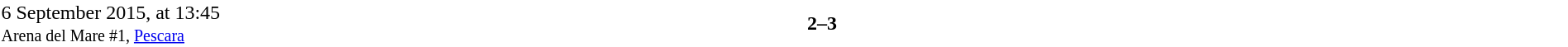<table border=0 cellspacing=0 cellpadding=1 style="font-size: 100%; border-collapse: collapse;">
<tr align=center>
<th width=23%></th>
<th width=23%></th>
<th width=13%></th>
<th width=23%></th>
<th width=18%></th>
</tr>
<tr bgcolor=#FFFFFF>
<td>6 September 2015, at 13:45 <br><small>Arena del Mare #1, <a href='#'>Pescara</a></small></td>
<td align="right"><strong> </strong></td>
<td align="center"><strong>2–3</strong></td>
<td><strong></strong></td>
<td></td>
<td></td>
</tr>
</table>
